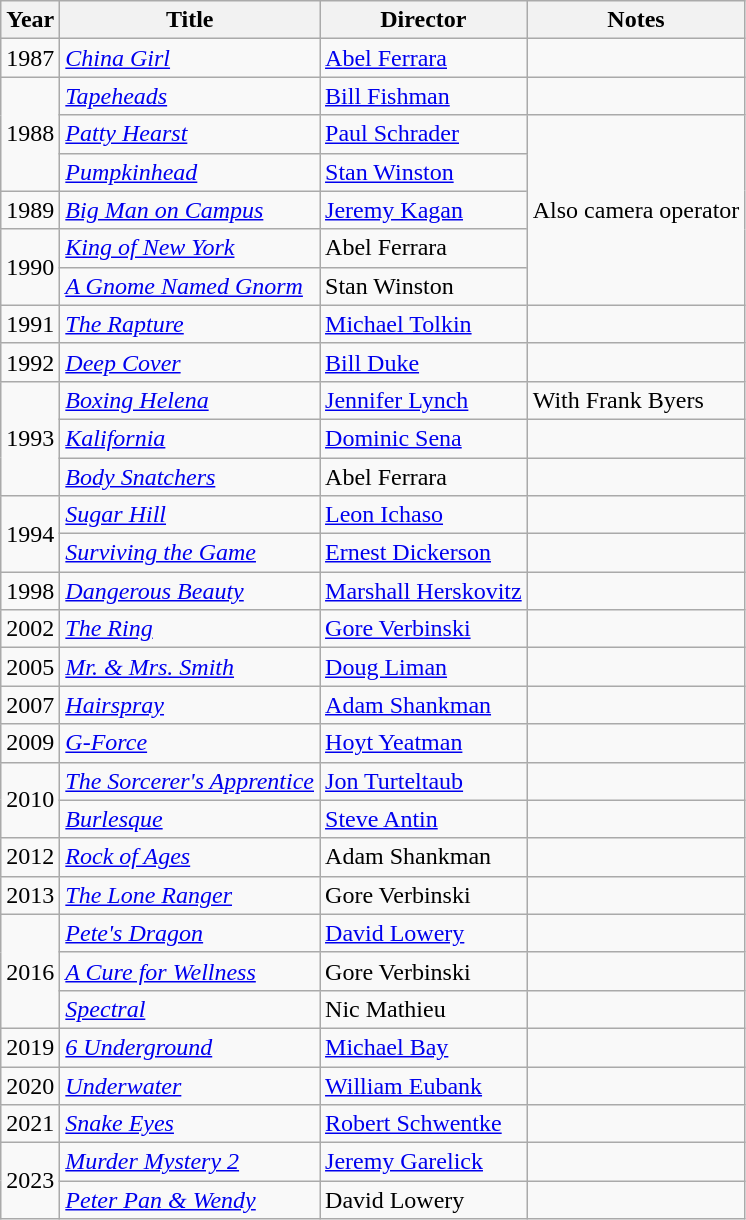<table class="wikitable">
<tr>
<th>Year</th>
<th>Title</th>
<th>Director</th>
<th>Notes</th>
</tr>
<tr>
<td>1987</td>
<td><em><a href='#'>China Girl</a></em></td>
<td><a href='#'>Abel Ferrara</a></td>
<td></td>
</tr>
<tr>
<td rowspan="3">1988</td>
<td><em><a href='#'>Tapeheads</a></em></td>
<td><a href='#'>Bill Fishman</a></td>
<td></td>
</tr>
<tr>
<td><em><a href='#'>Patty Hearst</a></em></td>
<td><a href='#'>Paul Schrader</a></td>
<td rowspan=5>Also camera operator</td>
</tr>
<tr>
<td><em><a href='#'>Pumpkinhead</a></em></td>
<td><a href='#'>Stan Winston</a></td>
</tr>
<tr>
<td>1989</td>
<td><em><a href='#'>Big Man on Campus</a></em></td>
<td><a href='#'>Jeremy Kagan</a></td>
</tr>
<tr>
<td rowspan="2">1990</td>
<td><em><a href='#'>King of New York</a></em></td>
<td>Abel Ferrara</td>
</tr>
<tr>
<td><em><a href='#'>A Gnome Named Gnorm</a></em></td>
<td>Stan Winston</td>
</tr>
<tr>
<td>1991</td>
<td><em><a href='#'>The Rapture</a></em></td>
<td><a href='#'>Michael Tolkin</a></td>
<td></td>
</tr>
<tr>
<td>1992</td>
<td><em><a href='#'>Deep Cover</a></em></td>
<td><a href='#'>Bill Duke</a></td>
<td></td>
</tr>
<tr>
<td rowspan=3>1993</td>
<td><em><a href='#'>Boxing Helena</a></em></td>
<td><a href='#'>Jennifer Lynch</a></td>
<td>With Frank Byers</td>
</tr>
<tr>
<td><em><a href='#'>Kalifornia</a></em></td>
<td><a href='#'>Dominic Sena</a></td>
<td></td>
</tr>
<tr>
<td><em><a href='#'>Body Snatchers</a></em></td>
<td>Abel Ferrara</td>
<td></td>
</tr>
<tr>
<td rowspan=2>1994</td>
<td><em><a href='#'>Sugar Hill</a></em></td>
<td><a href='#'>Leon Ichaso</a></td>
<td></td>
</tr>
<tr>
<td><em><a href='#'>Surviving the Game</a></em></td>
<td><a href='#'>Ernest Dickerson</a></td>
<td></td>
</tr>
<tr>
<td>1998</td>
<td><em><a href='#'>Dangerous Beauty</a></em></td>
<td><a href='#'>Marshall Herskovitz</a></td>
<td></td>
</tr>
<tr>
<td>2002</td>
<td><em><a href='#'>The Ring</a></em></td>
<td><a href='#'>Gore Verbinski</a></td>
<td></td>
</tr>
<tr>
<td>2005</td>
<td><em><a href='#'>Mr. & Mrs. Smith</a></em></td>
<td><a href='#'>Doug Liman</a></td>
<td></td>
</tr>
<tr>
<td>2007</td>
<td><em><a href='#'>Hairspray</a></em></td>
<td><a href='#'>Adam Shankman</a></td>
<td></td>
</tr>
<tr>
<td>2009</td>
<td><em><a href='#'>G-Force</a></em></td>
<td><a href='#'>Hoyt Yeatman</a></td>
<td></td>
</tr>
<tr>
<td rowspan=2>2010</td>
<td><em><a href='#'>The Sorcerer's Apprentice</a></em></td>
<td><a href='#'>Jon Turteltaub</a></td>
<td></td>
</tr>
<tr>
<td><em><a href='#'>Burlesque</a></em></td>
<td><a href='#'>Steve Antin</a></td>
<td></td>
</tr>
<tr>
<td>2012</td>
<td><em><a href='#'>Rock of Ages</a></em></td>
<td>Adam Shankman</td>
<td></td>
</tr>
<tr>
<td>2013</td>
<td><em><a href='#'>The Lone Ranger</a></em></td>
<td>Gore Verbinski</td>
<td></td>
</tr>
<tr>
<td rowspan=3>2016</td>
<td><em><a href='#'>Pete's Dragon</a></em></td>
<td><a href='#'>David Lowery</a></td>
<td></td>
</tr>
<tr>
<td><em><a href='#'>A Cure for Wellness</a></em></td>
<td>Gore Verbinski</td>
<td></td>
</tr>
<tr>
<td><em><a href='#'>Spectral</a></em></td>
<td>Nic Mathieu</td>
<td></td>
</tr>
<tr>
<td>2019</td>
<td><em><a href='#'>6 Underground</a></em></td>
<td><a href='#'>Michael Bay</a></td>
<td></td>
</tr>
<tr>
<td>2020</td>
<td><em><a href='#'>Underwater</a></em></td>
<td><a href='#'>William Eubank</a></td>
<td></td>
</tr>
<tr>
<td>2021</td>
<td><em><a href='#'>Snake Eyes</a></em></td>
<td><a href='#'>Robert Schwentke</a></td>
<td></td>
</tr>
<tr>
<td rowspan=2>2023</td>
<td><em><a href='#'>Murder Mystery 2</a></em></td>
<td><a href='#'>Jeremy Garelick</a></td>
<td></td>
</tr>
<tr>
<td><em><a href='#'>Peter Pan & Wendy</a></em></td>
<td>David Lowery</td>
<td></td>
</tr>
</table>
